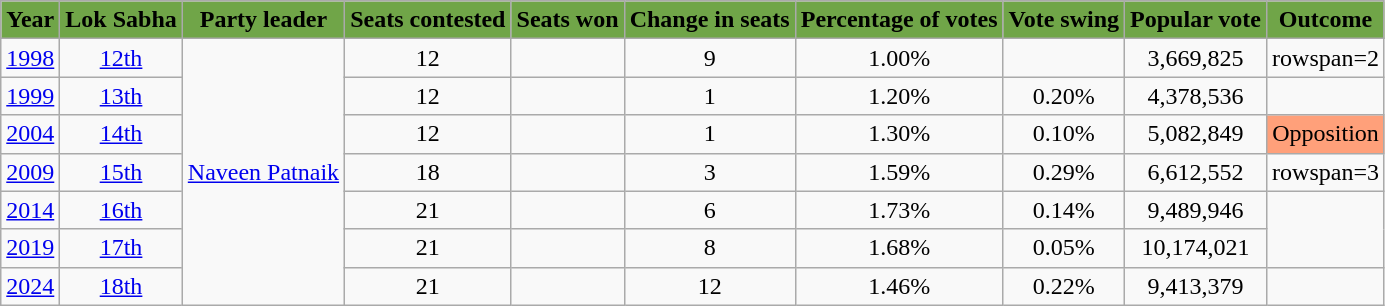<table class="wikitable sortable" style="text-align:center;">
<tr>
<th style="background-color:#70A548;color:black">Year</th>
<th style="background-color:#70A548;color:black">Lok Sabha</th>
<th style="background-color:#70A548;color:black">Party leader</th>
<th style="background-color:#70A548;color:black">Seats contested</th>
<th style="background-color:#70A548;color:black">Seats won</th>
<th style="background-color:#70A548;color:black">Change in seats</th>
<th style="background-color:#70A548;color:black">Percentage of votes</th>
<th style="background-color:#70A548;color:black">Vote swing</th>
<th style="background-color:#70A548;color:black">Popular vote</th>
<th style="background-color:#70A548;color:black">Outcome</th>
</tr>
<tr>
<td><a href='#'>1998</a></td>
<td><a href='#'>12th</a></td>
<td rowspan=7><a href='#'>Naveen&nbsp;Patnaik</a></td>
<td>12</td>
<td></td>
<td> 9</td>
<td>1.00%</td>
<td></td>
<td>3,669,825</td>
<td>rowspan=2 </td>
</tr>
<tr>
<td><a href='#'>1999</a></td>
<td><a href='#'>13th</a></td>
<td>12</td>
<td></td>
<td> 1</td>
<td>1.20%</td>
<td> 0.20%</td>
<td>4,378,536</td>
</tr>
<tr>
<td><a href='#'>2004</a></td>
<td><a href='#'>14th</a></td>
<td>12</td>
<td></td>
<td> 1</td>
<td>1.30%</td>
<td> 0.10%</td>
<td>5,082,849</td>
<td style="background:#FFA07A;">Opposition</td>
</tr>
<tr>
<td><a href='#'>2009</a></td>
<td><a href='#'>15th</a></td>
<td>18</td>
<td></td>
<td> 3</td>
<td>1.59%</td>
<td> 0.29%</td>
<td>6,612,552</td>
<td>rowspan=3 </td>
</tr>
<tr>
<td><a href='#'>2014</a></td>
<td><a href='#'>16th</a></td>
<td>21</td>
<td></td>
<td> 6</td>
<td>1.73%</td>
<td> 0.14%</td>
<td>9,489,946</td>
</tr>
<tr>
<td><a href='#'>2019</a></td>
<td><a href='#'>17th</a></td>
<td>21</td>
<td></td>
<td> 8</td>
<td>1.68%</td>
<td> 0.05%</td>
<td>10,174,021</td>
</tr>
<tr>
<td><a href='#'>2024</a></td>
<td><a href='#'>18th</a></td>
<td>21</td>
<td></td>
<td> 12</td>
<td>1.46%</td>
<td> 0.22%</td>
<td>9,413,379</td>
<td></td>
</tr>
</table>
